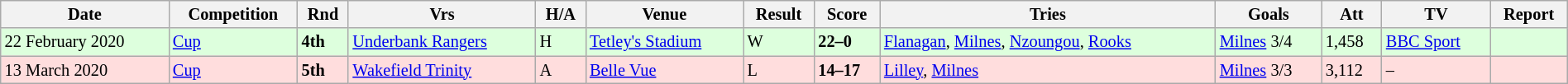<table class="wikitable"  style="font-size:85%; width:100%;">
<tr>
<th>Date</th>
<th>Competition</th>
<th>Rnd</th>
<th>Vrs</th>
<th>H/A</th>
<th>Venue</th>
<th>Result</th>
<th>Score</th>
<th>Tries</th>
<th>Goals</th>
<th>Att</th>
<th>TV</th>
<th>Report</th>
</tr>
<tr style="background:#ddffdd;" width=20 | >
<td>22 February 2020</td>
<td><a href='#'>Cup</a></td>
<td><strong>4th</strong></td>
<td><a href='#'>Underbank Rangers</a></td>
<td>H</td>
<td><a href='#'>Tetley's Stadium</a></td>
<td>W</td>
<td><strong>22–0</strong></td>
<td><a href='#'>Flanagan</a>, <a href='#'>Milnes</a>, <a href='#'>Nzoungou</a>, <a href='#'>Rooks</a></td>
<td><a href='#'>Milnes</a> 3/4</td>
<td>1,458</td>
<td><a href='#'>BBC Sport</a></td>
<td></td>
</tr>
<tr style="background:#ffdddd;" width=20 | >
<td>13 March 2020</td>
<td><a href='#'>Cup</a></td>
<td><strong>5th</strong></td>
<td><a href='#'>Wakefield Trinity</a></td>
<td>A</td>
<td><a href='#'>Belle Vue</a></td>
<td>L</td>
<td><strong>14–17</strong></td>
<td><a href='#'>Lilley</a>, <a href='#'>Milnes</a></td>
<td><a href='#'>Milnes</a> 3/3</td>
<td>3,112</td>
<td>–</td>
<td></td>
</tr>
</table>
